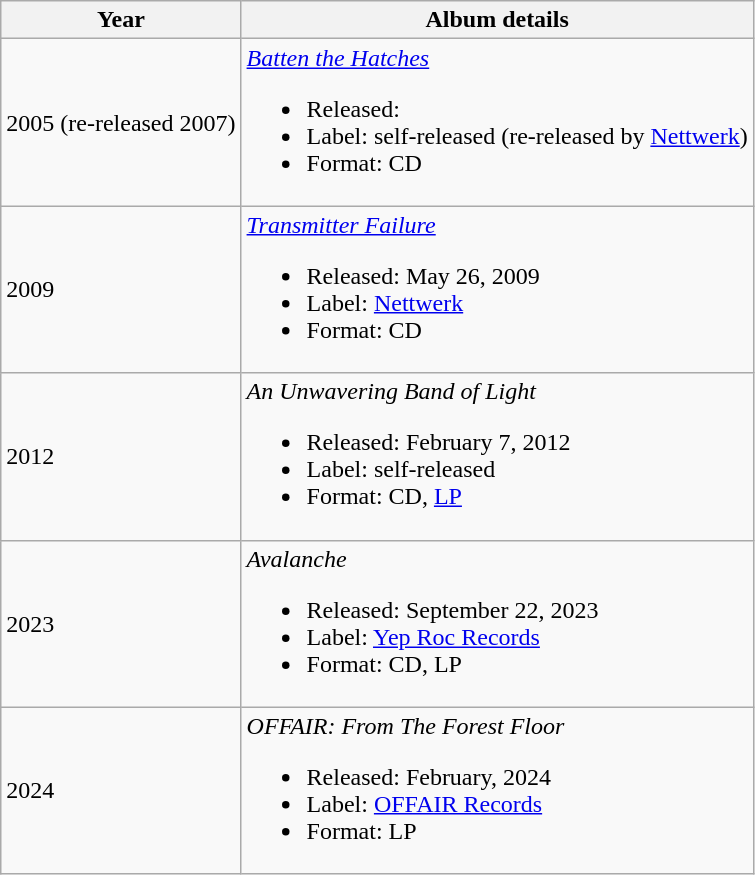<table class="wikitable">
<tr>
<th>Year</th>
<th>Album details</th>
</tr>
<tr>
<td>2005 (re-released 2007)</td>
<td><em><a href='#'>Batten the Hatches</a></em><br><ul><li>Released:</li><li>Label: self-released (re-released by <a href='#'>Nettwerk</a>)</li><li>Format: CD</li></ul></td>
</tr>
<tr>
<td>2009</td>
<td><em><a href='#'>Transmitter Failure</a></em><br><ul><li>Released: May 26, 2009</li><li>Label: <a href='#'>Nettwerk</a></li><li>Format: CD</li></ul></td>
</tr>
<tr>
<td>2012</td>
<td><em>An Unwavering Band of Light</em><br><ul><li>Released: February 7, 2012</li><li>Label: self-released</li><li>Format: CD, <a href='#'>LP</a></li></ul></td>
</tr>
<tr>
<td>2023</td>
<td><em>Avalanche</em><br><ul><li>Released: September 22, 2023</li><li>Label: <a href='#'>Yep Roc Records</a></li><li>Format: CD, LP</li></ul></td>
</tr>
<tr>
<td>2024</td>
<td><em>OFFAIR: From The Forest Floor</em><br><ul><li>Released: February, 2024</li><li>Label: <a href='#'>OFFAIR Records</a></li><li>Format: LP</li></ul></td>
</tr>
</table>
